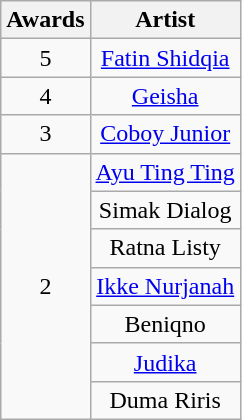<table class="wikitable" style="text-align: center">
<tr>
<th>Awards</th>
<th>Artist</th>
</tr>
<tr>
<td style="text-align:center">5</td>
<td><a href='#'>Fatin Shidqia</a></td>
</tr>
<tr>
<td style="text-align:center">4</td>
<td><a href='#'>Geisha</a></td>
</tr>
<tr>
<td style="text-align:center">3</td>
<td><a href='#'>Coboy Junior</a></td>
</tr>
<tr>
<td style="text-align:center" rowspan= "7">2</td>
<td><a href='#'>Ayu Ting Ting</a></td>
</tr>
<tr>
<td>Simak Dialog</td>
</tr>
<tr>
<td>Ratna Listy</td>
</tr>
<tr>
<td><a href='#'>Ikke Nurjanah</a></td>
</tr>
<tr>
<td>Beniqno</td>
</tr>
<tr>
<td><a href='#'>Judika</a></td>
</tr>
<tr>
<td>Duma Riris</td>
</tr>
</table>
